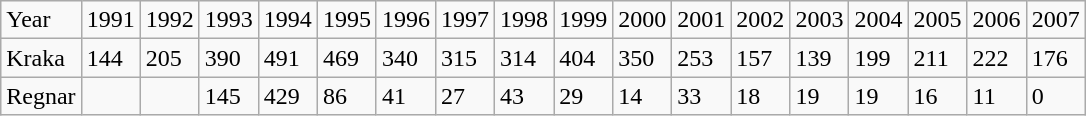<table class="wikitable">
<tr>
<td>Year</td>
<td>1991</td>
<td>1992</td>
<td>1993</td>
<td>1994</td>
<td>1995</td>
<td>1996</td>
<td>1997</td>
<td>1998</td>
<td>1999</td>
<td>2000</td>
<td>2001</td>
<td>2002</td>
<td>2003</td>
<td>2004</td>
<td>2005</td>
<td>2006</td>
<td>2007</td>
</tr>
<tr>
<td>Kraka</td>
<td>144</td>
<td>205</td>
<td>390</td>
<td>491</td>
<td>469</td>
<td>340</td>
<td>315</td>
<td>314</td>
<td>404</td>
<td>350</td>
<td>253</td>
<td>157</td>
<td>139</td>
<td>199</td>
<td>211</td>
<td>222</td>
<td>176</td>
</tr>
<tr>
<td>Regnar</td>
<td></td>
<td></td>
<td>145</td>
<td>429</td>
<td>86</td>
<td>41</td>
<td>27</td>
<td>43</td>
<td>29</td>
<td>14</td>
<td>33</td>
<td>18</td>
<td>19</td>
<td>19</td>
<td>16</td>
<td>11</td>
<td>0</td>
</tr>
</table>
